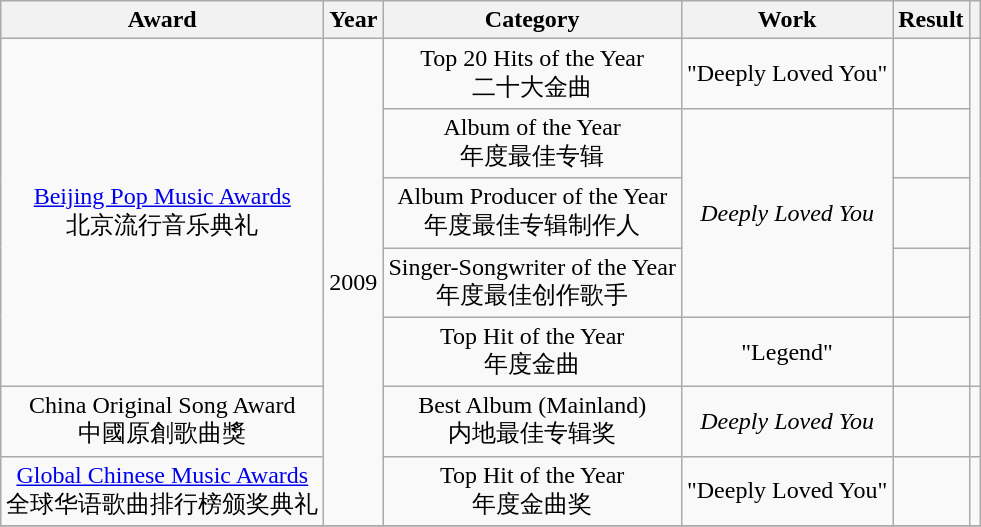<table class="wikitable plainrowheaders" style="text-align:center;">
<tr>
<th scope="col">Award</th>
<th scope="col">Year</th>
<th scope="col">Category</th>
<th scope="col">Work</th>
<th scope="col">Result</th>
<th class="unsortable"></th>
</tr>
<tr>
<td rowspan="5"><a href='#'>Beijing Pop Music Awards</a><br>北京流行音乐典礼</td>
<td rowspan="7">2009</td>
<td>Top 20 Hits of the Year<br>二十大金曲</td>
<td>"Deeply Loved You"</td>
<td></td>
<td rowspan="5"></td>
</tr>
<tr>
<td>Album of the Year<br>年度最佳专辑</td>
<td rowspan="3"><em>Deeply Loved You</em></td>
<td></td>
</tr>
<tr>
<td>Album Producer of the Year<br>年度最佳专辑制作人</td>
<td></td>
</tr>
<tr>
<td>Singer-Songwriter of the Year<br>年度最佳创作歌手</td>
<td></td>
</tr>
<tr>
<td>Top Hit of the Year<br>年度金曲</td>
<td>"Legend"</td>
<td></td>
</tr>
<tr>
<td>China Original Song Award<br>中國原創歌曲獎</td>
<td>Best Album (Mainland)<br>内地最佳专辑奖</td>
<td><em>Deeply Loved You</em></td>
<td></td>
<td></td>
</tr>
<tr>
<td><a href='#'>Global Chinese Music Awards</a><br>全球华语歌曲排行榜颁奖典礼</td>
<td>Top Hit of the Year<br>年度金曲奖</td>
<td>"Deeply Loved You"</td>
<td></td>
<td></td>
</tr>
<tr>
</tr>
</table>
